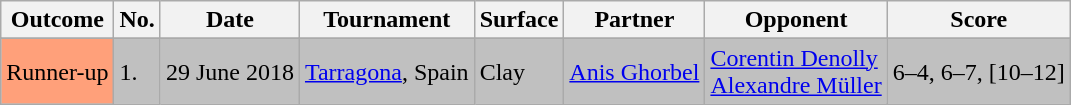<table class=wikitable style=font-size:100%>
<tr>
<th>Outcome</th>
<th>No.</th>
<th>Date</th>
<th>Tournament</th>
<th>Surface</th>
<th>Partner</th>
<th>Opponent</th>
<th>Score</th>
</tr>
<tr>
</tr>
<tr bgcolor=silver>
<td bgcolor=#ffa07a>Runner-up</td>
<td>1.</td>
<td>29 June 2018</td>
<td><a href='#'>Tarragona</a>, Spain</td>
<td>Clay</td>
<td> <a href='#'>Anis Ghorbel</a></td>
<td> <a href='#'>Corentin Denolly</a><br> <a href='#'>Alexandre Müller</a></td>
<td>6–4, 6–7, [10–12]</td>
</tr>
</table>
